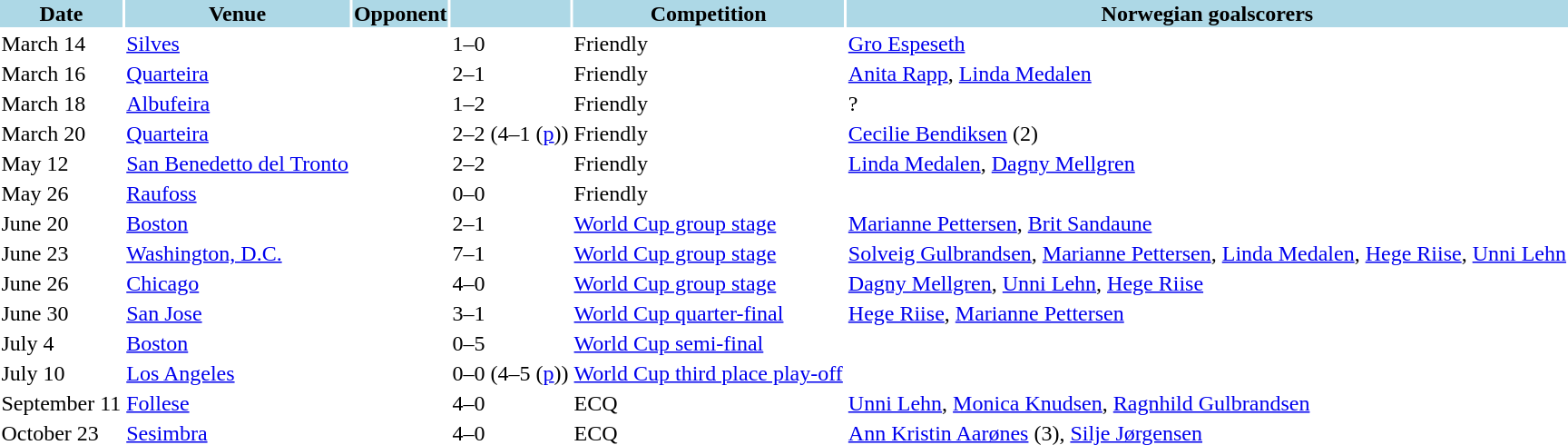<table>
<tr>
<th style="background: lightblue;">Date</th>
<th style="background: lightblue;">Venue</th>
<th style="background: lightblue;">Opponent</th>
<th style="background: lightblue;" align=center></th>
<th style="background: lightblue;" align=center>Competition</th>
<th style="background: lightblue;">Norwegian goalscorers</th>
</tr>
<tr>
<td>March 14</td>
<td><a href='#'>Silves</a></td>
<td></td>
<td>1–0</td>
<td>Friendly</td>
<td><a href='#'>Gro Espeseth</a></td>
</tr>
<tr>
<td>March 16</td>
<td><a href='#'>Quarteira</a></td>
<td></td>
<td>2–1</td>
<td>Friendly</td>
<td><a href='#'>Anita Rapp</a>, <a href='#'>Linda Medalen</a></td>
</tr>
<tr>
<td>March 18</td>
<td><a href='#'>Albufeira</a></td>
<td></td>
<td>1–2</td>
<td>Friendly</td>
<td>?</td>
</tr>
<tr>
<td>March 20</td>
<td><a href='#'>Quarteira</a></td>
<td></td>
<td>2–2 (4–1 (<a href='#'>p</a>))</td>
<td>Friendly</td>
<td><a href='#'>Cecilie Bendiksen</a> (2)</td>
</tr>
<tr>
<td>May 12</td>
<td><a href='#'>San Benedetto del Tronto</a></td>
<td></td>
<td>2–2</td>
<td>Friendly</td>
<td><a href='#'>Linda Medalen</a>, <a href='#'>Dagny Mellgren</a></td>
</tr>
<tr>
<td>May 26</td>
<td><a href='#'>Raufoss</a></td>
<td></td>
<td>0–0</td>
<td>Friendly</td>
<td></td>
</tr>
<tr>
<td>June 20</td>
<td><a href='#'>Boston</a></td>
<td></td>
<td>2–1</td>
<td><a href='#'>World Cup group stage</a></td>
<td><a href='#'>Marianne Pettersen</a>, <a href='#'>Brit Sandaune</a></td>
</tr>
<tr>
<td>June 23</td>
<td><a href='#'>Washington, D.C.</a></td>
<td></td>
<td>7–1</td>
<td><a href='#'>World Cup group stage</a></td>
<td><a href='#'>Solveig Gulbrandsen</a>, <a href='#'>Marianne Pettersen</a>, <a href='#'>Linda Medalen</a>, <a href='#'>Hege Riise</a>, <a href='#'>Unni Lehn</a></td>
</tr>
<tr>
<td>June 26</td>
<td><a href='#'>Chicago</a></td>
<td></td>
<td>4–0</td>
<td><a href='#'>World Cup group stage</a></td>
<td><a href='#'>Dagny Mellgren</a>, <a href='#'>Unni Lehn</a>, <a href='#'>Hege Riise</a></td>
</tr>
<tr>
<td>June 30</td>
<td><a href='#'>San Jose</a></td>
<td></td>
<td>3–1</td>
<td><a href='#'>World Cup quarter-final</a></td>
<td><a href='#'>Hege Riise</a>, <a href='#'>Marianne Pettersen</a></td>
</tr>
<tr>
<td>July 4</td>
<td><a href='#'>Boston</a></td>
<td></td>
<td>0–5</td>
<td><a href='#'>World Cup semi-final</a></td>
<td></td>
</tr>
<tr>
<td>July 10</td>
<td><a href='#'>Los Angeles</a></td>
<td></td>
<td>0–0 (4–5 (<a href='#'>p</a>))</td>
<td><a href='#'>World Cup third place play-off</a></td>
<td></td>
</tr>
<tr>
<td>September 11</td>
<td><a href='#'>Follese</a></td>
<td></td>
<td>4–0</td>
<td>ECQ</td>
<td><a href='#'>Unni Lehn</a>, <a href='#'>Monica Knudsen</a>, <a href='#'>Ragnhild Gulbrandsen</a></td>
</tr>
<tr>
<td>October 23</td>
<td><a href='#'>Sesimbra</a></td>
<td></td>
<td>4–0</td>
<td>ECQ</td>
<td><a href='#'>Ann Kristin Aarønes</a> (3), <a href='#'>Silje Jørgensen</a></td>
</tr>
</table>
